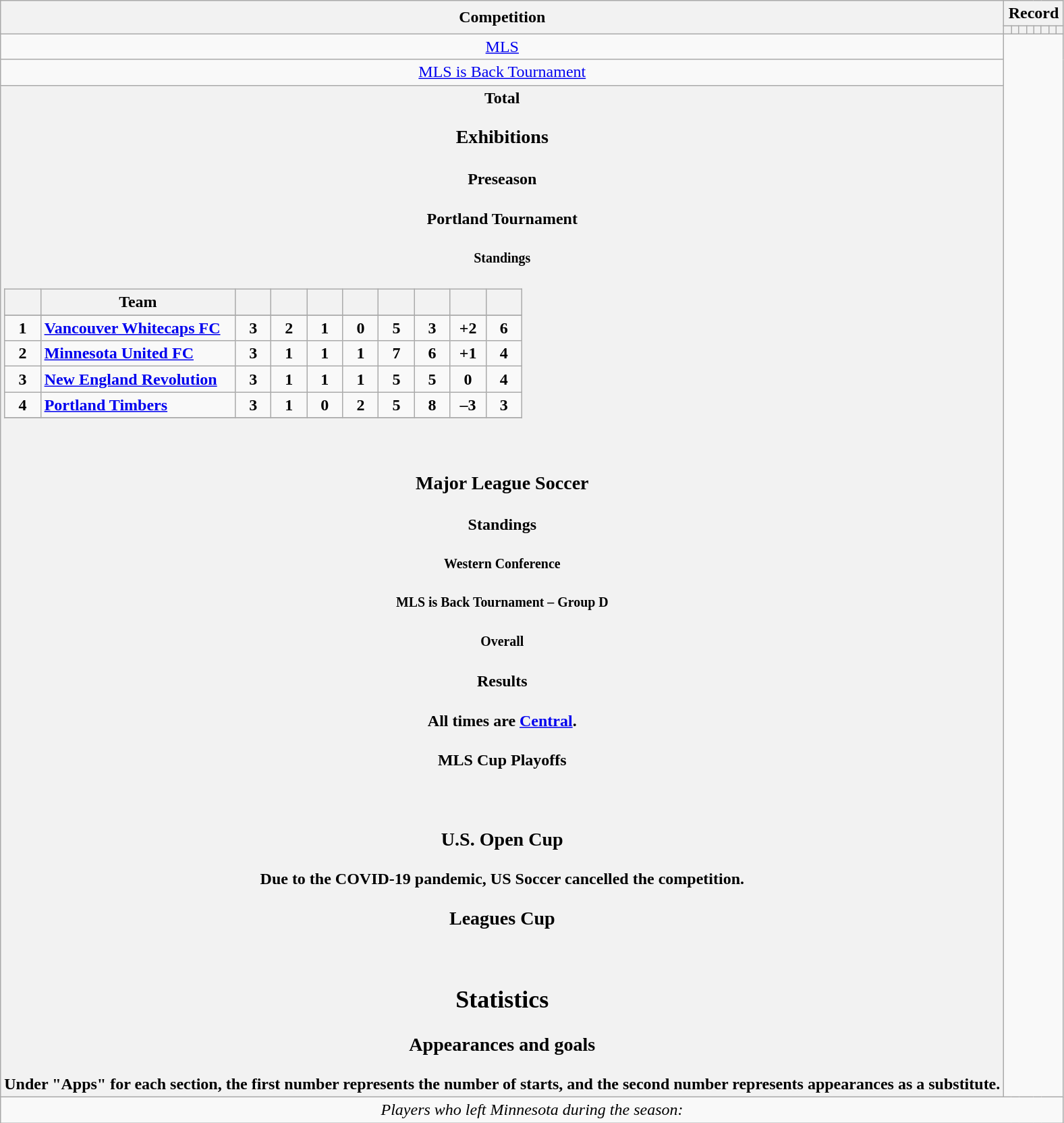<table class="wikitable" style="text-align: center">
<tr>
<th rowspan=2>Competition</th>
<th colspan=8>Record</th>
</tr>
<tr>
<th></th>
<th></th>
<th></th>
<th></th>
<th></th>
<th></th>
<th></th>
<th></th>
</tr>
<tr>
<td><a href='#'>MLS</a><br></td>
</tr>
<tr>
<td><a href='#'>MLS is Back Tournament</a><br></td>
</tr>
<tr>
<th>Total<br>
<h3>Exhibitions</h3><h4>Preseason</h4>

<h4>Portland Tournament</h4><h5>Standings</h5><table class="wikitable" style="text-align: center;">
<tr>
<th width="28"></th>
<th width="185">Team</th>
<th width="28"></th>
<th width="28"></th>
<th width="28"></th>
<th width="28"></th>
<th width="28"></th>
<th width="28"></th>
<th width="28"></th>
<th width="28"></th>
</tr>
<tr style="background-color:#">
</tr>
<tr>
</tr>
<tr>
<td>1</td>
<td style="text-align:left;"><a href='#'>Vancouver Whitecaps FC</a></td>
<td>3</td>
<td>2</td>
<td>1</td>
<td>0</td>
<td>5</td>
<td>3</td>
<td>+2</td>
<td><strong>6</strong></td>
</tr>
<tr>
<td><strong>2</strong></td>
<td style="text-align:left;"><strong><a href='#'>Minnesota United FC</a></strong></td>
<td><strong>3</strong></td>
<td><strong>1</strong></td>
<td><strong>1</strong></td>
<td><strong>1</strong></td>
<td><strong>7</strong></td>
<td><strong>6</strong></td>
<td><strong>+1</strong></td>
<td><strong>4</strong></td>
</tr>
<tr>
<td>3</td>
<td style="text-align:left;"><a href='#'>New England Revolution</a></td>
<td>3</td>
<td>1</td>
<td>1</td>
<td>1</td>
<td>5</td>
<td>5</td>
<td>0</td>
<td><strong>4</strong></td>
</tr>
<tr>
<td>4</td>
<td style="text-align:left;"><a href='#'>Portland Timbers</a></td>
<td>3</td>
<td>1</td>
<td>0</td>
<td>2</td>
<td>5</td>
<td>8</td>
<td>–3</td>
<td><strong>3</strong></td>
</tr>
<tr>
</tr>
</table>
<br>

<h3>Major League Soccer</h3><h4>Standings</h4><h5>Western Conference</h5><h5>MLS is Back Tournament – Group D</h5><h5>Overall</h5><h4>Results</h4>All times are <a href='#'>Central</a>.

























<h4>MLS Cup Playoffs</h4><br>

<h3>U.S. Open Cup</h3>
Due to the COVID-19 pandemic, US Soccer cancelled the competition.<h3>Leagues Cup</h3><br><h2>Statistics</h2><h3>Appearances and goals</h3>Under "Apps" for each section, the first number represents the number of starts, and the second number represents appearances as a substitute.<br>






























</th>
</tr>
<tr>
<td colspan=12 align=center><em>Players who left Minnesota during the season:</em><br></td>
</tr>
</table>
